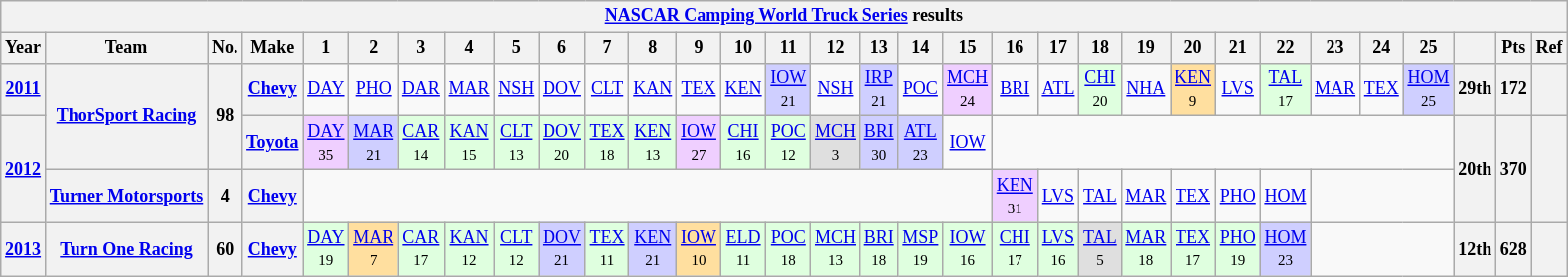<table class="wikitable" style="text-align:center; font-size:75%">
<tr>
<th colspan=45><a href='#'>NASCAR Camping World Truck Series</a> results</th>
</tr>
<tr>
<th>Year</th>
<th>Team</th>
<th>No.</th>
<th>Make</th>
<th>1</th>
<th>2</th>
<th>3</th>
<th>4</th>
<th>5</th>
<th>6</th>
<th>7</th>
<th>8</th>
<th>9</th>
<th>10</th>
<th>11</th>
<th>12</th>
<th>13</th>
<th>14</th>
<th>15</th>
<th>16</th>
<th>17</th>
<th>18</th>
<th>19</th>
<th>20</th>
<th>21</th>
<th>22</th>
<th>23</th>
<th>24</th>
<th>25</th>
<th></th>
<th>Pts</th>
<th>Ref</th>
</tr>
<tr>
<th><a href='#'>2011</a></th>
<th rowspan=2><a href='#'>ThorSport Racing</a></th>
<th rowspan=2>98</th>
<th><a href='#'>Chevy</a></th>
<td><a href='#'>DAY</a></td>
<td><a href='#'>PHO</a></td>
<td><a href='#'>DAR</a></td>
<td><a href='#'>MAR</a></td>
<td><a href='#'>NSH</a></td>
<td><a href='#'>DOV</a></td>
<td><a href='#'>CLT</a></td>
<td><a href='#'>KAN</a></td>
<td><a href='#'>TEX</a></td>
<td><a href='#'>KEN</a></td>
<td style="background:#CFCFFF;"><a href='#'>IOW</a><br><small>21</small></td>
<td><a href='#'>NSH</a></td>
<td style="background:#CFCFFF;"><a href='#'>IRP</a><br><small>21</small></td>
<td><a href='#'>POC</a></td>
<td style="background:#EFCFFF;"><a href='#'>MCH</a><br><small>24</small></td>
<td><a href='#'>BRI</a></td>
<td><a href='#'>ATL</a></td>
<td style="background:#DFFFDF;"><a href='#'>CHI</a><br><small>20</small></td>
<td><a href='#'>NHA</a></td>
<td style="background:#FFDF9F;"><a href='#'>KEN</a><br><small>9</small></td>
<td><a href='#'>LVS</a></td>
<td style="background:#DFFFDF;"><a href='#'>TAL</a><br><small>17</small></td>
<td><a href='#'>MAR</a></td>
<td><a href='#'>TEX</a></td>
<td style="background:#CFCFFF;"><a href='#'>HOM</a><br><small>25</small></td>
<th>29th</th>
<th>172</th>
<th></th>
</tr>
<tr>
<th rowspan=2><a href='#'>2012</a></th>
<th><a href='#'>Toyota</a></th>
<td style="background:#EFCFFF;"><a href='#'>DAY</a><br><small>35</small></td>
<td style="background:#CFCFFF;"><a href='#'>MAR</a><br><small>21</small></td>
<td style="background:#DFFFDF;"><a href='#'>CAR</a><br><small>14</small></td>
<td style="background:#DFFFDF;"><a href='#'>KAN</a><br><small>15</small></td>
<td style="background:#DFFFDF;"><a href='#'>CLT</a><br><small>13</small></td>
<td style="background:#DFFFDF;"><a href='#'>DOV</a><br><small>20</small></td>
<td style="background:#DFFFDF;"><a href='#'>TEX</a><br><small>18</small></td>
<td style="background:#DFFFDF;"><a href='#'>KEN</a><br><small>13</small></td>
<td style="background:#EFCFFF;"><a href='#'>IOW</a><br><small>27</small></td>
<td style="background:#DFFFDF;"><a href='#'>CHI</a><br><small>16</small></td>
<td style="background:#DFFFDF;"><a href='#'>POC</a><br><small>12</small></td>
<td style="background:#DFDFDF;"><a href='#'>MCH</a><br><small>3</small></td>
<td style="background:#CFCFFF;"><a href='#'>BRI</a><br><small>30</small></td>
<td style="background:#CFCFFF;"><a href='#'>ATL</a><br><small>23</small></td>
<td><a href='#'>IOW</a></td>
<td colspan=10></td>
<th rowspan=2>20th</th>
<th rowspan=2>370</th>
<th rowspan=2></th>
</tr>
<tr>
<th><a href='#'>Turner Motorsports</a></th>
<th>4</th>
<th><a href='#'>Chevy</a></th>
<td colspan=15></td>
<td style="background:#EFCFFF;"><a href='#'>KEN</a><br><small>31</small></td>
<td><a href='#'>LVS</a></td>
<td><a href='#'>TAL</a></td>
<td><a href='#'>MAR</a></td>
<td><a href='#'>TEX</a></td>
<td><a href='#'>PHO</a></td>
<td><a href='#'>HOM</a></td>
<td colspan=3></td>
</tr>
<tr>
<th><a href='#'>2013</a></th>
<th><a href='#'>Turn One Racing</a></th>
<th>60</th>
<th><a href='#'>Chevy</a></th>
<td style="background:#DFFFDF;"><a href='#'>DAY</a><br><small>19</small></td>
<td style="background:#FFDF9F;"><a href='#'>MAR</a><br><small>7</small></td>
<td style="background:#DFFFDF;"><a href='#'>CAR</a><br><small>17</small></td>
<td style="background:#DFFFDF;"><a href='#'>KAN</a><br><small>12</small></td>
<td style="background:#DFFFDF;"><a href='#'>CLT</a><br><small>12</small></td>
<td style="background:#CFCFFF;"><a href='#'>DOV</a><br><small>21</small></td>
<td style="background:#DFFFDF;"><a href='#'>TEX</a><br><small>11</small></td>
<td style="background:#CFCFFF;"><a href='#'>KEN</a><br><small>21</small></td>
<td style="background:#FFDF9F;"><a href='#'>IOW</a><br><small>10</small></td>
<td style="background:#DFFFDF;"><a href='#'>ELD</a><br><small>11</small></td>
<td style="background:#DFFFDF;"><a href='#'>POC</a><br><small>18</small></td>
<td style="background:#DFFFDF;"><a href='#'>MCH</a><br><small>13</small></td>
<td style="background:#DFFFDF;"><a href='#'>BRI</a><br><small>18</small></td>
<td style="background:#DFFFDF;"><a href='#'>MSP</a><br><small>19</small></td>
<td style="background:#DFFFDF;"><a href='#'>IOW</a><br><small>16</small></td>
<td style="background:#DFFFDF;"><a href='#'>CHI</a><br><small>17</small></td>
<td style="background:#DFFFDF;"><a href='#'>LVS</a><br><small>16</small></td>
<td style="background:#DFDFDF;"><a href='#'>TAL</a><br><small>5</small></td>
<td style="background:#DFFFDF;"><a href='#'>MAR</a><br><small>18</small></td>
<td style="background:#DFFFDF;"><a href='#'>TEX</a><br><small>17</small></td>
<td style="background:#DFFFDF;"><a href='#'>PHO</a><br><small>19</small></td>
<td style="background:#CFCFFF;"><a href='#'>HOM</a><br><small>23</small></td>
<td colspan=3></td>
<th>12th</th>
<th>628</th>
<th></th>
</tr>
</table>
